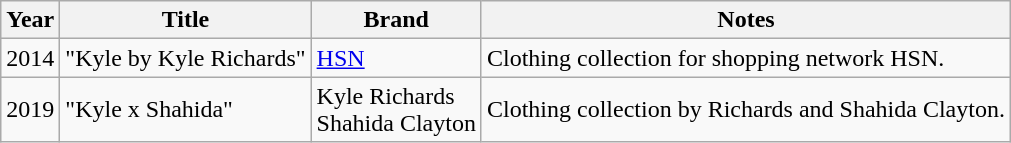<table class="wikitable">
<tr>
<th>Year</th>
<th>Title</th>
<th>Brand</th>
<th>Notes</th>
</tr>
<tr>
<td>2014</td>
<td>"Kyle by Kyle Richards"</td>
<td><a href='#'>HSN</a></td>
<td>Clothing collection for shopping network HSN.</td>
</tr>
<tr>
<td>2019</td>
<td>"Kyle x Shahida"</td>
<td>Kyle Richards<br>Shahida Clayton</td>
<td>Clothing collection by Richards and Shahida Clayton.</td>
</tr>
</table>
